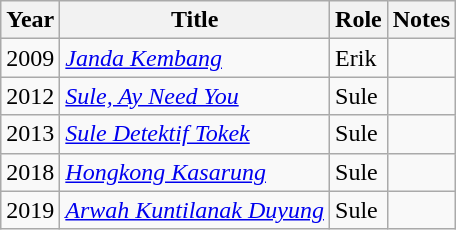<table class="wikitable">
<tr>
<th>Year</th>
<th>Title</th>
<th>Role</th>
<th>Notes</th>
</tr>
<tr>
<td>2009</td>
<td><em><a href='#'>Janda Kembang</a></em></td>
<td>Erik</td>
<td></td>
</tr>
<tr>
<td>2012</td>
<td><em><a href='#'>Sule, Ay Need You</a></em></td>
<td>Sule</td>
<td></td>
</tr>
<tr>
<td>2013</td>
<td><em><a href='#'>Sule Detektif Tokek</a></em></td>
<td>Sule</td>
<td></td>
</tr>
<tr>
<td>2018</td>
<td><em><a href='#'>Hongkong Kasarung</a></em></td>
<td>Sule</td>
<td></td>
</tr>
<tr>
<td>2019</td>
<td><em><a href='#'>Arwah Kuntilanak Duyung</a></em></td>
<td>Sule</td>
<td></td>
</tr>
</table>
